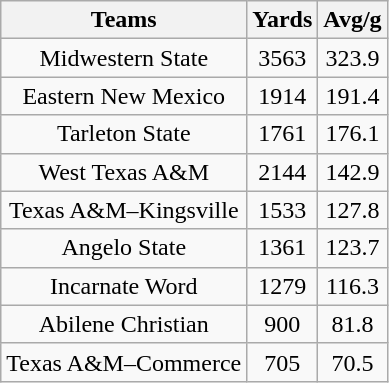<table class="wikitable sortable" style="text-align: center;">
<tr>
<th>Teams</th>
<th>Yards</th>
<th>Avg/g</th>
</tr>
<tr>
<td style=>Midwestern State</td>
<td>3563</td>
<td>323.9</td>
</tr>
<tr>
<td style=>Eastern New Mexico</td>
<td>1914</td>
<td>191.4</td>
</tr>
<tr>
<td style=>Tarleton State</td>
<td>1761</td>
<td>176.1</td>
</tr>
<tr>
<td style=>West Texas A&M</td>
<td>2144</td>
<td>142.9</td>
</tr>
<tr>
<td style=>Texas A&M–Kingsville</td>
<td>1533</td>
<td>127.8</td>
</tr>
<tr>
<td style=>Angelo State</td>
<td>1361</td>
<td>123.7</td>
</tr>
<tr>
<td style=>Incarnate Word</td>
<td>1279</td>
<td>116.3</td>
</tr>
<tr>
<td style=>Abilene Christian</td>
<td>900</td>
<td>81.8</td>
</tr>
<tr>
<td style=>Texas A&M–Commerce</td>
<td>705</td>
<td>70.5</td>
</tr>
</table>
